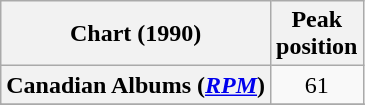<table class="wikitable sortable plainrowheaders" style="text-align:center">
<tr>
<th scope="col">Chart (1990)</th>
<th scope="col">Peak<br> position</th>
</tr>
<tr>
<th scope="row">Canadian Albums (<em><a href='#'>RPM</a></em>)</th>
<td>61</td>
</tr>
<tr>
</tr>
<tr>
</tr>
</table>
